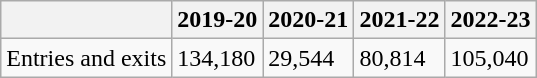<table class="wikitable">
<tr>
<th></th>
<th>2019-20</th>
<th>2020-21</th>
<th>2021-22</th>
<th>2022-23</th>
</tr>
<tr>
<td>Entries and exits</td>
<td>134,180</td>
<td>29,544</td>
<td>80,814</td>
<td>105,040</td>
</tr>
</table>
